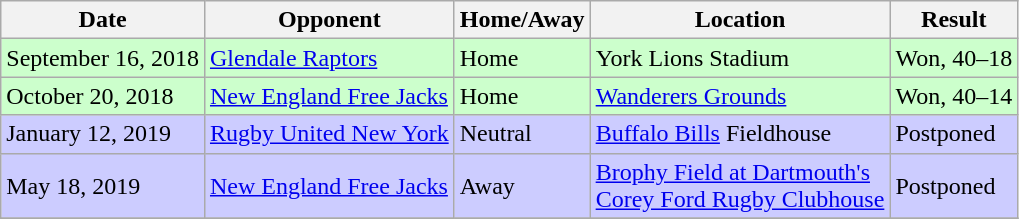<table class="wikitable">
<tr>
<th>Date</th>
<th>Opponent</th>
<th>Home/Away</th>
<th>Location</th>
<th>Result</th>
</tr>
<tr bgcolor="#CCFFCC">
<td>September 16, 2018</td>
<td><a href='#'>Glendale Raptors</a></td>
<td>Home</td>
<td>York Lions Stadium</td>
<td>Won, 40–18</td>
</tr>
<tr bgcolor="#CCFFCC">
<td>October 20, 2018</td>
<td><a href='#'>New England Free Jacks</a></td>
<td>Home</td>
<td><a href='#'>Wanderers Grounds</a></td>
<td>Won, 40–14</td>
</tr>
<tr bgcolor="#CCCCFF">
<td>January 12, 2019</td>
<td><a href='#'>Rugby United New York</a></td>
<td>Neutral</td>
<td><a href='#'>Buffalo Bills</a> Fieldhouse</td>
<td>Postponed</td>
</tr>
<tr bgcolor="#CCCCFF">
<td>May 18, 2019</td>
<td><a href='#'>New England Free Jacks</a></td>
<td>Away</td>
<td><a href='#'>Brophy Field at Dartmouth's<br>Corey Ford Rugby Clubhouse</a></td>
<td>Postponed</td>
</tr>
<tr>
</tr>
</table>
